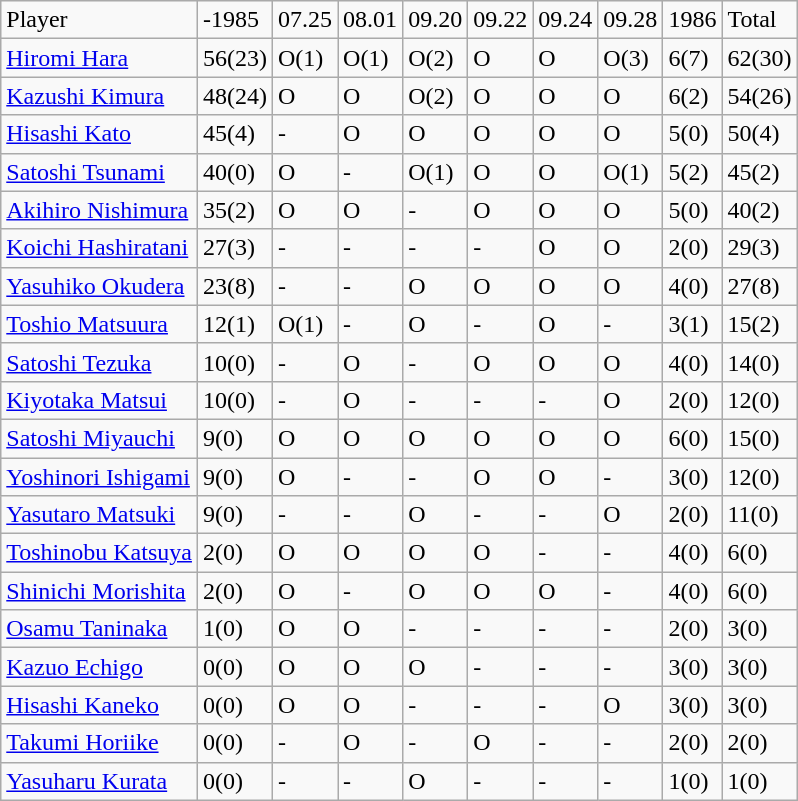<table class="wikitable" style="text-align:left;">
<tr>
<td>Player</td>
<td>-1985</td>
<td>07.25</td>
<td>08.01</td>
<td>09.20</td>
<td>09.22</td>
<td>09.24</td>
<td>09.28</td>
<td>1986</td>
<td>Total</td>
</tr>
<tr>
<td><a href='#'>Hiromi Hara</a></td>
<td>56(23)</td>
<td>O(1)</td>
<td>O(1)</td>
<td>O(2)</td>
<td>O</td>
<td>O</td>
<td>O(3)</td>
<td>6(7)</td>
<td>62(30)</td>
</tr>
<tr>
<td><a href='#'>Kazushi Kimura</a></td>
<td>48(24)</td>
<td>O</td>
<td>O</td>
<td>O(2)</td>
<td>O</td>
<td>O</td>
<td>O</td>
<td>6(2)</td>
<td>54(26)</td>
</tr>
<tr>
<td><a href='#'>Hisashi Kato</a></td>
<td>45(4)</td>
<td>-</td>
<td>O</td>
<td>O</td>
<td>O</td>
<td>O</td>
<td>O</td>
<td>5(0)</td>
<td>50(4)</td>
</tr>
<tr>
<td><a href='#'>Satoshi Tsunami</a></td>
<td>40(0)</td>
<td>O</td>
<td>-</td>
<td>O(1)</td>
<td>O</td>
<td>O</td>
<td>O(1)</td>
<td>5(2)</td>
<td>45(2)</td>
</tr>
<tr>
<td><a href='#'>Akihiro Nishimura</a></td>
<td>35(2)</td>
<td>O</td>
<td>O</td>
<td>-</td>
<td>O</td>
<td>O</td>
<td>O</td>
<td>5(0)</td>
<td>40(2)</td>
</tr>
<tr>
<td><a href='#'>Koichi Hashiratani</a></td>
<td>27(3)</td>
<td>-</td>
<td>-</td>
<td>-</td>
<td>-</td>
<td>O</td>
<td>O</td>
<td>2(0)</td>
<td>29(3)</td>
</tr>
<tr>
<td><a href='#'>Yasuhiko Okudera</a></td>
<td>23(8)</td>
<td>-</td>
<td>-</td>
<td>O</td>
<td>O</td>
<td>O</td>
<td>O</td>
<td>4(0)</td>
<td>27(8)</td>
</tr>
<tr>
<td><a href='#'>Toshio Matsuura</a></td>
<td>12(1)</td>
<td>O(1)</td>
<td>-</td>
<td>O</td>
<td>-</td>
<td>O</td>
<td>-</td>
<td>3(1)</td>
<td>15(2)</td>
</tr>
<tr>
<td><a href='#'>Satoshi Tezuka</a></td>
<td>10(0)</td>
<td>-</td>
<td>O</td>
<td>-</td>
<td>O</td>
<td>O</td>
<td>O</td>
<td>4(0)</td>
<td>14(0)</td>
</tr>
<tr>
<td><a href='#'>Kiyotaka Matsui</a></td>
<td>10(0)</td>
<td>-</td>
<td>O</td>
<td>-</td>
<td>-</td>
<td>-</td>
<td>O</td>
<td>2(0)</td>
<td>12(0)</td>
</tr>
<tr>
<td><a href='#'>Satoshi Miyauchi</a></td>
<td>9(0)</td>
<td>O</td>
<td>O</td>
<td>O</td>
<td>O</td>
<td>O</td>
<td>O</td>
<td>6(0)</td>
<td>15(0)</td>
</tr>
<tr>
<td><a href='#'>Yoshinori Ishigami</a></td>
<td>9(0)</td>
<td>O</td>
<td>-</td>
<td>-</td>
<td>O</td>
<td>O</td>
<td>-</td>
<td>3(0)</td>
<td>12(0)</td>
</tr>
<tr>
<td><a href='#'>Yasutaro Matsuki</a></td>
<td>9(0)</td>
<td>-</td>
<td>-</td>
<td>O</td>
<td>-</td>
<td>-</td>
<td>O</td>
<td>2(0)</td>
<td>11(0)</td>
</tr>
<tr>
<td><a href='#'>Toshinobu Katsuya</a></td>
<td>2(0)</td>
<td>O</td>
<td>O</td>
<td>O</td>
<td>O</td>
<td>-</td>
<td>-</td>
<td>4(0)</td>
<td>6(0)</td>
</tr>
<tr>
<td><a href='#'>Shinichi Morishita</a></td>
<td>2(0)</td>
<td>O</td>
<td>-</td>
<td>O</td>
<td>O</td>
<td>O</td>
<td>-</td>
<td>4(0)</td>
<td>6(0)</td>
</tr>
<tr>
<td><a href='#'>Osamu Taninaka</a></td>
<td>1(0)</td>
<td>O</td>
<td>O</td>
<td>-</td>
<td>-</td>
<td>-</td>
<td>-</td>
<td>2(0)</td>
<td>3(0)</td>
</tr>
<tr>
<td><a href='#'>Kazuo Echigo</a></td>
<td>0(0)</td>
<td>O</td>
<td>O</td>
<td>O</td>
<td>-</td>
<td>-</td>
<td>-</td>
<td>3(0)</td>
<td>3(0)</td>
</tr>
<tr>
<td><a href='#'>Hisashi Kaneko</a></td>
<td>0(0)</td>
<td>O</td>
<td>O</td>
<td>-</td>
<td>-</td>
<td>-</td>
<td>O</td>
<td>3(0)</td>
<td>3(0)</td>
</tr>
<tr>
<td><a href='#'>Takumi Horiike</a></td>
<td>0(0)</td>
<td>-</td>
<td>O</td>
<td>-</td>
<td>O</td>
<td>-</td>
<td>-</td>
<td>2(0)</td>
<td>2(0)</td>
</tr>
<tr>
<td><a href='#'>Yasuharu Kurata</a></td>
<td>0(0)</td>
<td>-</td>
<td>-</td>
<td>O</td>
<td>-</td>
<td>-</td>
<td>-</td>
<td>1(0)</td>
<td>1(0)</td>
</tr>
</table>
